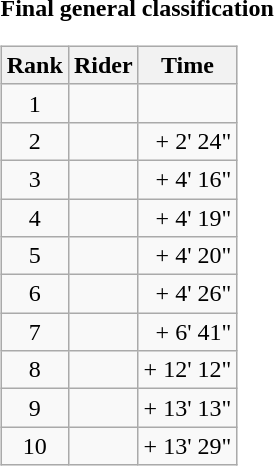<table>
<tr>
<td><strong>Final general classification</strong><br><table class="wikitable">
<tr>
<th scope="col">Rank</th>
<th scope="col">Rider</th>
<th scope="col">Time</th>
</tr>
<tr>
<td style="text-align:center;">1</td>
<td></td>
<td style="text-align:right;"></td>
</tr>
<tr>
<td style="text-align:center;">2</td>
<td></td>
<td style="text-align:right;">+ 2' 24"</td>
</tr>
<tr>
<td style="text-align:center;">3</td>
<td></td>
<td style="text-align:right;">+ 4' 16"</td>
</tr>
<tr>
<td style="text-align:center;">4</td>
<td></td>
<td style="text-align:right;">+ 4' 19"</td>
</tr>
<tr>
<td style="text-align:center;">5</td>
<td></td>
<td style="text-align:right;">+ 4' 20"</td>
</tr>
<tr>
<td style="text-align:center;">6</td>
<td></td>
<td style="text-align:right;">+ 4' 26"</td>
</tr>
<tr>
<td style="text-align:center;">7</td>
<td></td>
<td style="text-align:right;">+ 6' 41"</td>
</tr>
<tr>
<td style="text-align:center;">8</td>
<td></td>
<td style="text-align:right;">+ 12' 12"</td>
</tr>
<tr>
<td style="text-align:center;">9</td>
<td></td>
<td style="text-align:right;">+ 13' 13"</td>
</tr>
<tr>
<td style="text-align:center;">10</td>
<td></td>
<td style="text-align:right;">+ 13' 29"</td>
</tr>
</table>
</td>
</tr>
</table>
